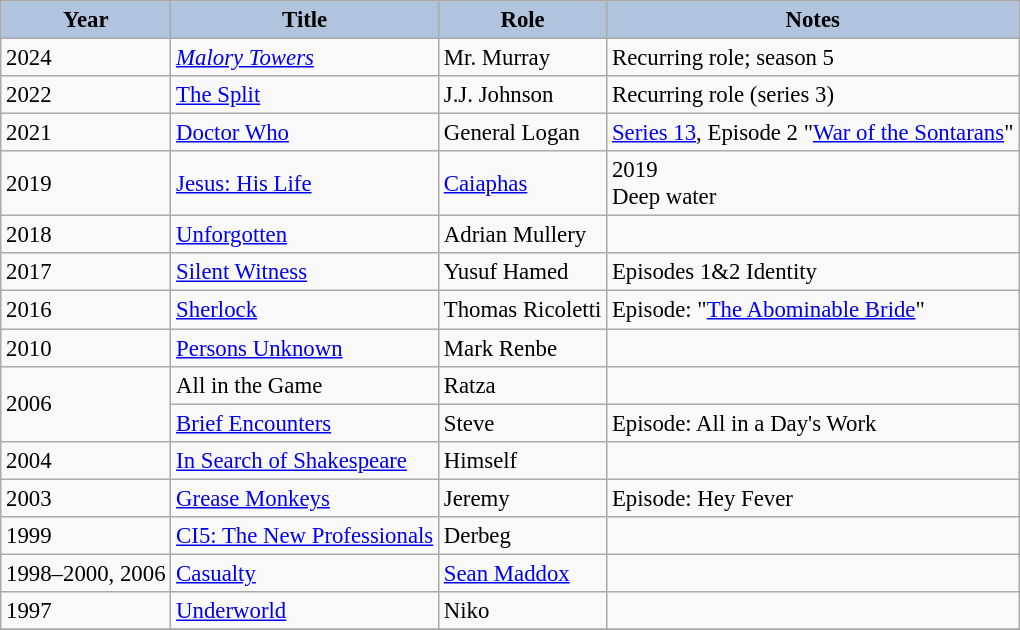<table class="wikitable" style="font-size:95%;">
<tr>
<th style="background:#B0C4DE;">Year</th>
<th style="background:#B0C4DE;">Title</th>
<th style="background:#B0C4DE;">Role</th>
<th style="background:#B0C4DE;">Notes</th>
</tr>
<tr>
<td>2024</td>
<td><em><a href='#'>Malory Towers</a></td>
<td>Mr. Murray</td>
<td>Recurring role; season 5</td>
</tr>
<tr>
<td>2022</td>
<td></em><a href='#'>The Split</a><em></td>
<td>J.J. Johnson</td>
<td>Recurring role (series 3)</td>
</tr>
<tr>
<td>2021</td>
<td></em><a href='#'>Doctor Who</a><em></td>
<td>General Logan</td>
<td><a href='#'>Series 13</a>, Episode 2 "<a href='#'>War of the Sontarans</a>"</td>
</tr>
<tr>
<td>2019</td>
<td></em><a href='#'>Jesus: His Life</a><em></td>
<td><a href='#'>Caiaphas</a></td>
<td>2019<br>Deep water</td>
</tr>
<tr>
<td>2018</td>
<td></em><a href='#'>Unforgotten</a><em></td>
<td>Adrian Mullery</td>
<td></td>
</tr>
<tr>
<td>2017</td>
<td></em><a href='#'>Silent Witness</a><em></td>
<td>Yusuf Hamed</td>
<td>Episodes 1&2 </em>Identity<em></td>
</tr>
<tr>
<td>2016</td>
<td></em><a href='#'>Sherlock</a><em></td>
<td>Thomas Ricoletti</td>
<td>Episode: "<a href='#'>The Abominable Bride</a>"</td>
</tr>
<tr>
<td>2010</td>
<td></em><a href='#'>Persons Unknown</a><em></td>
<td>Mark Renbe</td>
<td></td>
</tr>
<tr>
<td rowspan="2">2006</td>
<td></em>All in the Game<em></td>
<td>Ratza</td>
<td></td>
</tr>
<tr>
<td></em><a href='#'>Brief Encounters</a><em></td>
<td>Steve</td>
<td>Episode: </em>All in a Day's Work<em></td>
</tr>
<tr>
<td>2004</td>
<td></em><a href='#'>In Search of Shakespeare</a><em></td>
<td>Himself</td>
<td></td>
</tr>
<tr>
<td>2003</td>
<td></em><a href='#'>Grease Monkeys</a><em></td>
<td>Jeremy</td>
<td>Episode: </em>Hey Fever<em></td>
</tr>
<tr>
<td>1999</td>
<td></em><a href='#'>CI5: The New Professionals</a><em></td>
<td>Derbeg</td>
<td></td>
</tr>
<tr>
<td>1998–2000, 2006</td>
<td></em><a href='#'>Casualty</a><em></td>
<td><a href='#'>Sean Maddox</a></td>
<td></td>
</tr>
<tr>
<td>1997</td>
<td></em><a href='#'>Underworld</a><em></td>
<td>Niko</td>
<td></td>
</tr>
<tr>
</tr>
</table>
